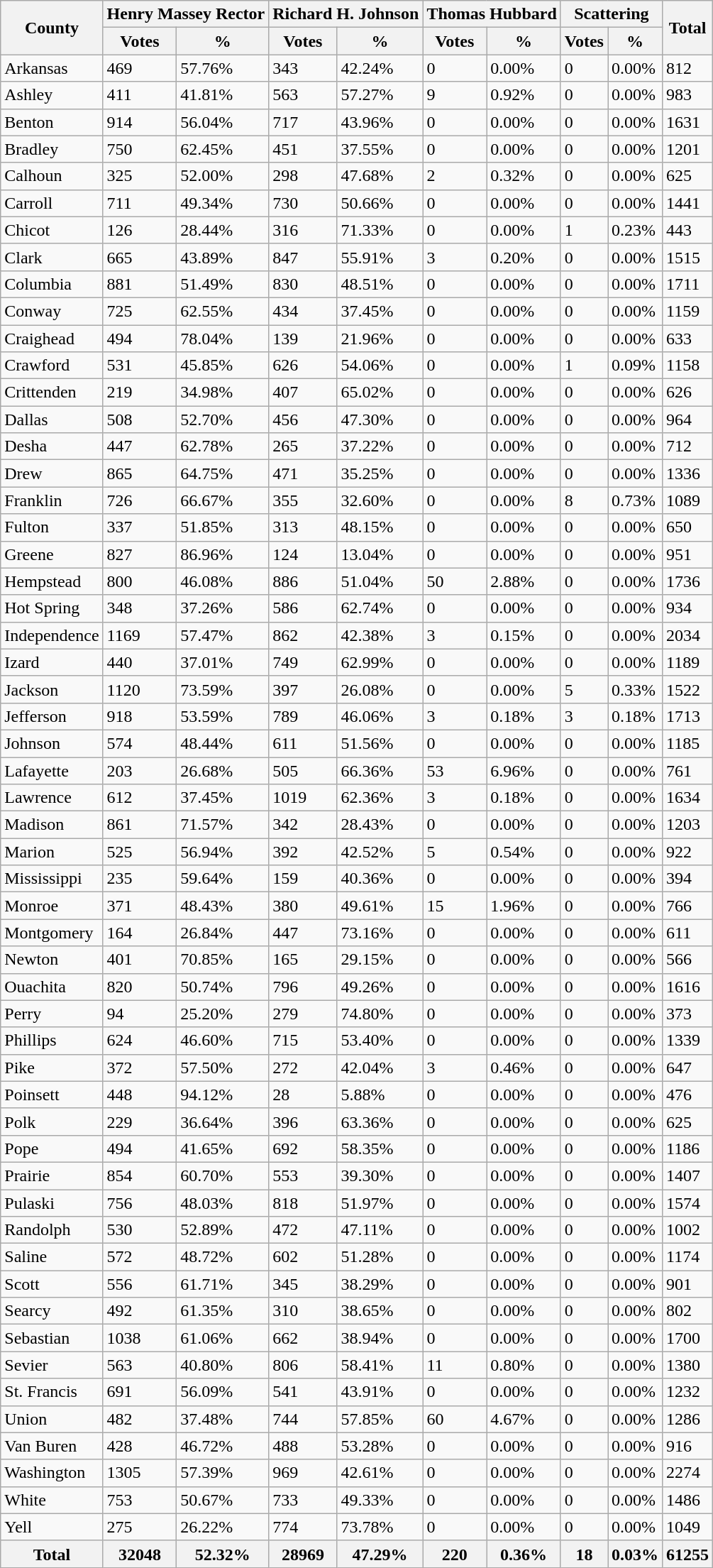<table class="wikitable sortable mw-collapsible mw-collapsed">
<tr>
<th rowspan="2">County</th>
<th colspan="2">Henry Massey Rector</th>
<th colspan="2">Richard H. Johnson</th>
<th colspan="2">Thomas Hubbard</th>
<th colspan="2">Scattering</th>
<th rowspan="2">Total</th>
</tr>
<tr>
<th>Votes</th>
<th>%</th>
<th>Votes</th>
<th>%</th>
<th>Votes</th>
<th>%</th>
<th>Votes</th>
<th>%</th>
</tr>
<tr>
<td>Arkansas</td>
<td>469</td>
<td>57.76%</td>
<td>343</td>
<td>42.24%</td>
<td>0</td>
<td>0.00%</td>
<td>0</td>
<td>0.00%</td>
<td>812</td>
</tr>
<tr>
<td>Ashley</td>
<td>411</td>
<td>41.81%</td>
<td>563</td>
<td>57.27%</td>
<td>9</td>
<td>0.92%</td>
<td>0</td>
<td>0.00%</td>
<td>983</td>
</tr>
<tr>
<td>Benton</td>
<td>914</td>
<td>56.04%</td>
<td>717</td>
<td>43.96%</td>
<td>0</td>
<td>0.00%</td>
<td>0</td>
<td>0.00%</td>
<td>1631</td>
</tr>
<tr>
<td>Bradley</td>
<td>750</td>
<td>62.45%</td>
<td>451</td>
<td>37.55%</td>
<td>0</td>
<td>0.00%</td>
<td>0</td>
<td>0.00%</td>
<td>1201</td>
</tr>
<tr>
<td>Calhoun</td>
<td>325</td>
<td>52.00%</td>
<td>298</td>
<td>47.68%</td>
<td>2</td>
<td>0.32%</td>
<td>0</td>
<td>0.00%</td>
<td>625</td>
</tr>
<tr>
<td>Carroll</td>
<td>711</td>
<td>49.34%</td>
<td>730</td>
<td>50.66%</td>
<td>0</td>
<td>0.00%</td>
<td>0</td>
<td>0.00%</td>
<td>1441</td>
</tr>
<tr>
<td>Chicot</td>
<td>126</td>
<td>28.44%</td>
<td>316</td>
<td>71.33%</td>
<td>0</td>
<td>0.00%</td>
<td>1</td>
<td>0.23%</td>
<td>443</td>
</tr>
<tr>
<td>Clark</td>
<td>665</td>
<td>43.89%</td>
<td>847</td>
<td>55.91%</td>
<td>3</td>
<td>0.20%</td>
<td>0</td>
<td>0.00%</td>
<td>1515</td>
</tr>
<tr>
<td>Columbia</td>
<td>881</td>
<td>51.49%</td>
<td>830</td>
<td>48.51%</td>
<td>0</td>
<td>0.00%</td>
<td>0</td>
<td>0.00%</td>
<td>1711</td>
</tr>
<tr>
<td>Conway</td>
<td>725</td>
<td>62.55%</td>
<td>434</td>
<td>37.45%</td>
<td>0</td>
<td>0.00%</td>
<td>0</td>
<td>0.00%</td>
<td>1159</td>
</tr>
<tr>
<td>Craighead</td>
<td>494</td>
<td>78.04%</td>
<td>139</td>
<td>21.96%</td>
<td>0</td>
<td>0.00%</td>
<td>0</td>
<td>0.00%</td>
<td>633</td>
</tr>
<tr>
<td>Crawford</td>
<td>531</td>
<td>45.85%</td>
<td>626</td>
<td>54.06%</td>
<td>0</td>
<td>0.00%</td>
<td>1</td>
<td>0.09%</td>
<td>1158</td>
</tr>
<tr>
<td>Crittenden</td>
<td>219</td>
<td>34.98%</td>
<td>407</td>
<td>65.02%</td>
<td>0</td>
<td>0.00%</td>
<td>0</td>
<td>0.00%</td>
<td>626</td>
</tr>
<tr>
<td>Dallas</td>
<td>508</td>
<td>52.70%</td>
<td>456</td>
<td>47.30%</td>
<td>0</td>
<td>0.00%</td>
<td>0</td>
<td>0.00%</td>
<td>964</td>
</tr>
<tr>
<td>Desha</td>
<td>447</td>
<td>62.78%</td>
<td>265</td>
<td>37.22%</td>
<td>0</td>
<td>0.00%</td>
<td>0</td>
<td>0.00%</td>
<td>712</td>
</tr>
<tr>
<td>Drew</td>
<td>865</td>
<td>64.75%</td>
<td>471</td>
<td>35.25%</td>
<td>0</td>
<td>0.00%</td>
<td>0</td>
<td>0.00%</td>
<td>1336</td>
</tr>
<tr>
<td>Franklin</td>
<td>726</td>
<td>66.67%</td>
<td>355</td>
<td>32.60%</td>
<td>0</td>
<td>0.00%</td>
<td>8</td>
<td>0.73%</td>
<td>1089</td>
</tr>
<tr>
<td>Fulton</td>
<td>337</td>
<td>51.85%</td>
<td>313</td>
<td>48.15%</td>
<td>0</td>
<td>0.00%</td>
<td>0</td>
<td>0.00%</td>
<td>650</td>
</tr>
<tr>
<td>Greene</td>
<td>827</td>
<td>86.96%</td>
<td>124</td>
<td>13.04%</td>
<td>0</td>
<td>0.00%</td>
<td>0</td>
<td>0.00%</td>
<td>951</td>
</tr>
<tr>
<td>Hempstead</td>
<td>800</td>
<td>46.08%</td>
<td>886</td>
<td>51.04%</td>
<td>50</td>
<td>2.88%</td>
<td>0</td>
<td>0.00%</td>
<td>1736</td>
</tr>
<tr>
<td>Hot Spring</td>
<td>348</td>
<td>37.26%</td>
<td>586</td>
<td>62.74%</td>
<td>0</td>
<td>0.00%</td>
<td>0</td>
<td>0.00%</td>
<td>934</td>
</tr>
<tr>
<td>Independence</td>
<td>1169</td>
<td>57.47%</td>
<td>862</td>
<td>42.38%</td>
<td>3</td>
<td>0.15%</td>
<td>0</td>
<td>0.00%</td>
<td>2034</td>
</tr>
<tr>
<td>Izard</td>
<td>440</td>
<td>37.01%</td>
<td>749</td>
<td>62.99%</td>
<td>0</td>
<td>0.00%</td>
<td>0</td>
<td>0.00%</td>
<td>1189</td>
</tr>
<tr>
<td>Jackson</td>
<td>1120</td>
<td>73.59%</td>
<td>397</td>
<td>26.08%</td>
<td>0</td>
<td>0.00%</td>
<td>5</td>
<td>0.33%</td>
<td>1522</td>
</tr>
<tr>
<td>Jefferson</td>
<td>918</td>
<td>53.59%</td>
<td>789</td>
<td>46.06%</td>
<td>3</td>
<td>0.18%</td>
<td>3</td>
<td>0.18%</td>
<td>1713</td>
</tr>
<tr>
<td>Johnson</td>
<td>574</td>
<td>48.44%</td>
<td>611</td>
<td>51.56%</td>
<td>0</td>
<td>0.00%</td>
<td>0</td>
<td>0.00%</td>
<td>1185</td>
</tr>
<tr>
<td>Lafayette</td>
<td>203</td>
<td>26.68%</td>
<td>505</td>
<td>66.36%</td>
<td>53</td>
<td>6.96%</td>
<td>0</td>
<td>0.00%</td>
<td>761</td>
</tr>
<tr>
<td>Lawrence</td>
<td>612</td>
<td>37.45%</td>
<td>1019</td>
<td>62.36%</td>
<td>3</td>
<td>0.18%</td>
<td>0</td>
<td>0.00%</td>
<td>1634</td>
</tr>
<tr>
<td>Madison</td>
<td>861</td>
<td>71.57%</td>
<td>342</td>
<td>28.43%</td>
<td>0</td>
<td>0.00%</td>
<td>0</td>
<td>0.00%</td>
<td>1203</td>
</tr>
<tr>
<td>Marion</td>
<td>525</td>
<td>56.94%</td>
<td>392</td>
<td>42.52%</td>
<td>5</td>
<td>0.54%</td>
<td>0</td>
<td>0.00%</td>
<td>922</td>
</tr>
<tr>
<td>Mississippi</td>
<td>235</td>
<td>59.64%</td>
<td>159</td>
<td>40.36%</td>
<td>0</td>
<td>0.00%</td>
<td>0</td>
<td>0.00%</td>
<td>394</td>
</tr>
<tr>
<td>Monroe</td>
<td>371</td>
<td>48.43%</td>
<td>380</td>
<td>49.61%</td>
<td>15</td>
<td>1.96%</td>
<td>0</td>
<td>0.00%</td>
<td>766</td>
</tr>
<tr>
<td>Montgomery</td>
<td>164</td>
<td>26.84%</td>
<td>447</td>
<td>73.16%</td>
<td>0</td>
<td>0.00%</td>
<td>0</td>
<td>0.00%</td>
<td>611</td>
</tr>
<tr>
<td>Newton</td>
<td>401</td>
<td>70.85%</td>
<td>165</td>
<td>29.15%</td>
<td>0</td>
<td>0.00%</td>
<td>0</td>
<td>0.00%</td>
<td>566</td>
</tr>
<tr>
<td>Ouachita</td>
<td>820</td>
<td>50.74%</td>
<td>796</td>
<td>49.26%</td>
<td>0</td>
<td>0.00%</td>
<td>0</td>
<td>0.00%</td>
<td>1616</td>
</tr>
<tr>
<td>Perry</td>
<td>94</td>
<td>25.20%</td>
<td>279</td>
<td>74.80%</td>
<td>0</td>
<td>0.00%</td>
<td>0</td>
<td>0.00%</td>
<td>373</td>
</tr>
<tr>
<td>Phillips</td>
<td>624</td>
<td>46.60%</td>
<td>715</td>
<td>53.40%</td>
<td>0</td>
<td>0.00%</td>
<td>0</td>
<td>0.00%</td>
<td>1339</td>
</tr>
<tr>
<td>Pike</td>
<td>372</td>
<td>57.50%</td>
<td>272</td>
<td>42.04%</td>
<td>3</td>
<td>0.46%</td>
<td>0</td>
<td>0.00%</td>
<td>647</td>
</tr>
<tr>
<td>Poinsett</td>
<td>448</td>
<td>94.12%</td>
<td>28</td>
<td>5.88%</td>
<td>0</td>
<td>0.00%</td>
<td>0</td>
<td>0.00%</td>
<td>476</td>
</tr>
<tr>
<td>Polk</td>
<td>229</td>
<td>36.64%</td>
<td>396</td>
<td>63.36%</td>
<td>0</td>
<td>0.00%</td>
<td>0</td>
<td>0.00%</td>
<td>625</td>
</tr>
<tr>
<td>Pope</td>
<td>494</td>
<td>41.65%</td>
<td>692</td>
<td>58.35%</td>
<td>0</td>
<td>0.00%</td>
<td>0</td>
<td>0.00%</td>
<td>1186</td>
</tr>
<tr>
<td>Prairie</td>
<td>854</td>
<td>60.70%</td>
<td>553</td>
<td>39.30%</td>
<td>0</td>
<td>0.00%</td>
<td>0</td>
<td>0.00%</td>
<td>1407</td>
</tr>
<tr>
<td>Pulaski</td>
<td>756</td>
<td>48.03%</td>
<td>818</td>
<td>51.97%</td>
<td>0</td>
<td>0.00%</td>
<td>0</td>
<td>0.00%</td>
<td>1574</td>
</tr>
<tr>
<td>Randolph</td>
<td>530</td>
<td>52.89%</td>
<td>472</td>
<td>47.11%</td>
<td>0</td>
<td>0.00%</td>
<td>0</td>
<td>0.00%</td>
<td>1002</td>
</tr>
<tr>
<td>Saline</td>
<td>572</td>
<td>48.72%</td>
<td>602</td>
<td>51.28%</td>
<td>0</td>
<td>0.00%</td>
<td>0</td>
<td>0.00%</td>
<td>1174</td>
</tr>
<tr>
<td>Scott</td>
<td>556</td>
<td>61.71%</td>
<td>345</td>
<td>38.29%</td>
<td>0</td>
<td>0.00%</td>
<td>0</td>
<td>0.00%</td>
<td>901</td>
</tr>
<tr>
<td>Searcy</td>
<td>492</td>
<td>61.35%</td>
<td>310</td>
<td>38.65%</td>
<td>0</td>
<td>0.00%</td>
<td>0</td>
<td>0.00%</td>
<td>802</td>
</tr>
<tr>
<td>Sebastian</td>
<td>1038</td>
<td>61.06%</td>
<td>662</td>
<td>38.94%</td>
<td>0</td>
<td>0.00%</td>
<td>0</td>
<td>0.00%</td>
<td>1700</td>
</tr>
<tr>
<td>Sevier</td>
<td>563</td>
<td>40.80%</td>
<td>806</td>
<td>58.41%</td>
<td>11</td>
<td>0.80%</td>
<td>0</td>
<td>0.00%</td>
<td>1380</td>
</tr>
<tr>
<td>St. Francis</td>
<td>691</td>
<td>56.09%</td>
<td>541</td>
<td>43.91%</td>
<td>0</td>
<td>0.00%</td>
<td>0</td>
<td>0.00%</td>
<td>1232</td>
</tr>
<tr>
<td>Union</td>
<td>482</td>
<td>37.48%</td>
<td>744</td>
<td>57.85%</td>
<td>60</td>
<td>4.67%</td>
<td>0</td>
<td>0.00%</td>
<td>1286</td>
</tr>
<tr>
<td>Van Buren</td>
<td>428</td>
<td>46.72%</td>
<td>488</td>
<td>53.28%</td>
<td>0</td>
<td>0.00%</td>
<td>0</td>
<td>0.00%</td>
<td>916</td>
</tr>
<tr>
<td>Washington</td>
<td>1305</td>
<td>57.39%</td>
<td>969</td>
<td>42.61%</td>
<td>0</td>
<td>0.00%</td>
<td>0</td>
<td>0.00%</td>
<td>2274</td>
</tr>
<tr>
<td>White</td>
<td>753</td>
<td>50.67%</td>
<td>733</td>
<td>49.33%</td>
<td>0</td>
<td>0.00%</td>
<td>0</td>
<td>0.00%</td>
<td>1486</td>
</tr>
<tr>
<td>Yell</td>
<td>275</td>
<td>26.22%</td>
<td>774</td>
<td>73.78%</td>
<td>0</td>
<td>0.00%</td>
<td>0</td>
<td>0.00%</td>
<td>1049</td>
</tr>
<tr>
<th>Total</th>
<th>32048</th>
<th>52.32%</th>
<th>28969</th>
<th>47.29%</th>
<th>220</th>
<th>0.36%</th>
<th>18</th>
<th>0.03%</th>
<th>61255</th>
</tr>
</table>
